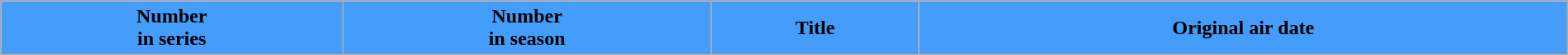<table class="wikitable plainrowheaders" style="width:100%; margin:auto;">
<tr>
<th scope="col" style="background-color: #449DFB; color: #fffff;">Number<br>in series</th>
<th scope="col" style="background-color: #449DFB; color: #fffff;">Number<br>in season</th>
<th scope="col" style="background-color: #449DFB; color: #fffff;">Title</th>
<th scope="col" style="background-color: #449DFB; color: #fffff;">Original air date<br>






</th>
</tr>
</table>
